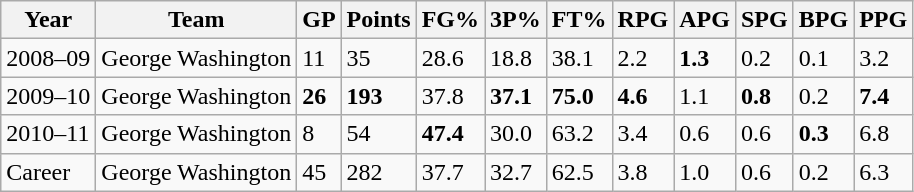<table class="wikitable">
<tr>
<th>Year</th>
<th>Team</th>
<th>GP</th>
<th>Points</th>
<th>FG%</th>
<th>3P%</th>
<th>FT%</th>
<th>RPG</th>
<th>APG</th>
<th>SPG</th>
<th>BPG</th>
<th>PPG</th>
</tr>
<tr>
<td>2008–09</td>
<td>George Washington</td>
<td>11</td>
<td>35</td>
<td>28.6</td>
<td>18.8</td>
<td>38.1</td>
<td>2.2</td>
<td><strong>1.3</strong></td>
<td>0.2</td>
<td>0.1</td>
<td>3.2</td>
</tr>
<tr>
<td>2009–10</td>
<td>George Washington</td>
<td><strong>26</strong></td>
<td><strong>193</strong></td>
<td>37.8</td>
<td><strong>37.1</strong></td>
<td><strong>75.0</strong></td>
<td><strong>4.6</strong></td>
<td>1.1</td>
<td><strong>0.8</strong></td>
<td>0.2</td>
<td><strong>7.4</strong></td>
</tr>
<tr>
<td>2010–11</td>
<td>George Washington</td>
<td>8</td>
<td>54</td>
<td><strong>47.4</strong></td>
<td>30.0</td>
<td>63.2</td>
<td>3.4</td>
<td>0.6</td>
<td>0.6</td>
<td><strong>0.3</strong></td>
<td>6.8</td>
</tr>
<tr>
<td>Career</td>
<td>George Washington</td>
<td>45</td>
<td>282</td>
<td>37.7</td>
<td>32.7</td>
<td>62.5</td>
<td>3.8</td>
<td>1.0</td>
<td>0.6</td>
<td>0.2</td>
<td>6.3</td>
</tr>
</table>
